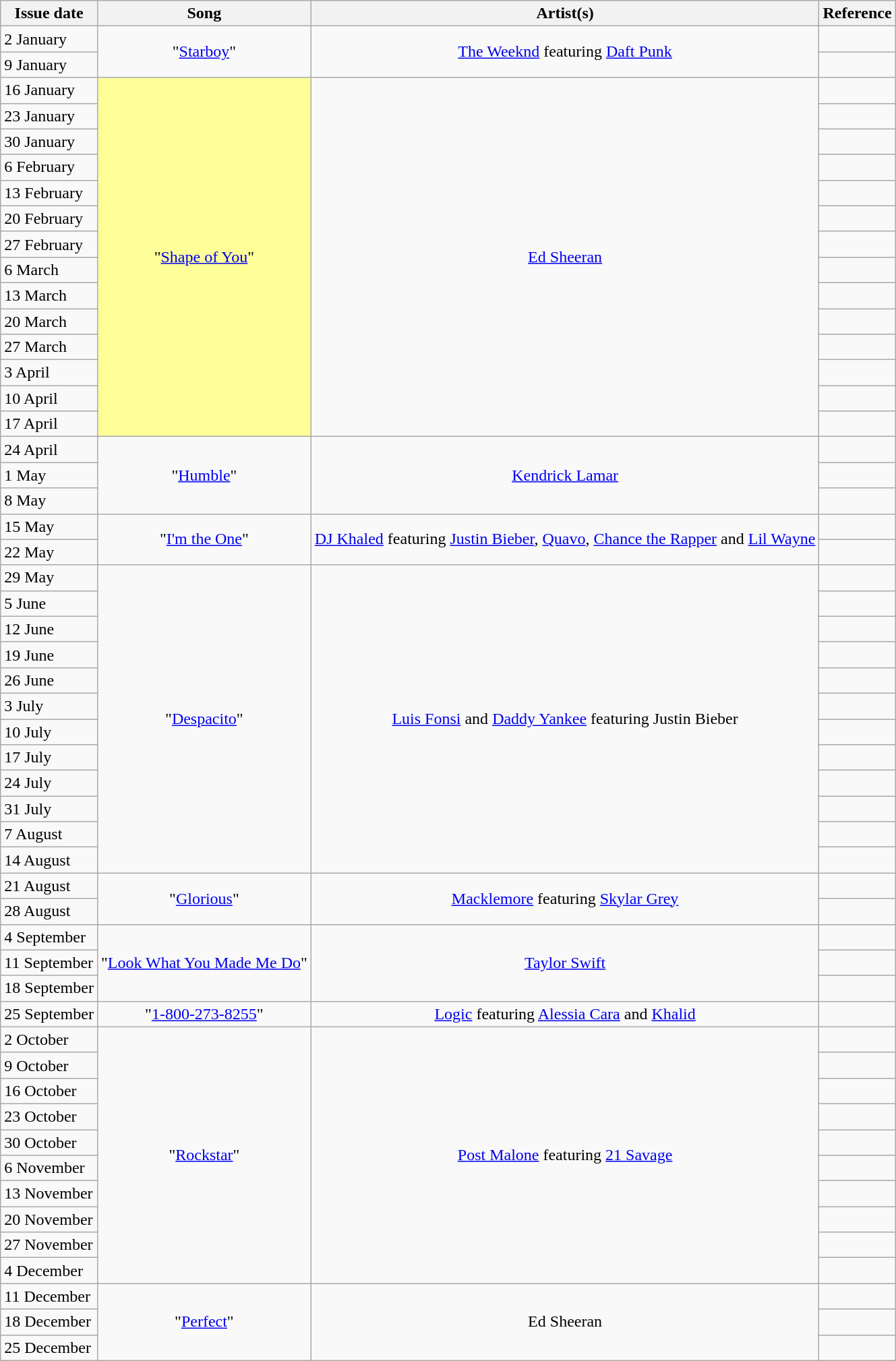<table class="wikitable">
<tr>
<th>Issue date</th>
<th>Song</th>
<th>Artist(s)</th>
<th>Reference</th>
</tr>
<tr>
<td align="left">2 January</td>
<td align="center" rowspan="2">"<a href='#'>Starboy</a>"</td>
<td align="center" rowspan="2"><a href='#'>The Weeknd</a> featuring <a href='#'>Daft Punk</a></td>
<td align="center"></td>
</tr>
<tr>
<td align="left">9 January</td>
<td align="center"></td>
</tr>
<tr>
<td align="left">16 January</td>
<td bgcolor=#FFFF99 align="center" rowspan="14">"<a href='#'>Shape of You</a>"</td>
<td align="center" rowspan="14"><a href='#'>Ed Sheeran</a></td>
<td align="center"></td>
</tr>
<tr>
<td align="left">23 January</td>
<td align="center"></td>
</tr>
<tr>
<td align="left">30 January</td>
<td align="center"></td>
</tr>
<tr>
<td align="left">6 February</td>
<td align="center"></td>
</tr>
<tr>
<td align="left">13 February</td>
<td align="center"></td>
</tr>
<tr>
<td align="left">20 February</td>
<td align="center"></td>
</tr>
<tr>
<td align="left">27 February</td>
<td align="center"></td>
</tr>
<tr>
<td align="left">6 March</td>
<td align="center"></td>
</tr>
<tr>
<td align="left">13 March</td>
<td align="center"></td>
</tr>
<tr>
<td align="left">20 March</td>
<td align="center"></td>
</tr>
<tr>
<td align="left">27 March</td>
<td align="center"></td>
</tr>
<tr>
<td align="left">3 April</td>
<td align="center"></td>
</tr>
<tr>
<td align="left">10 April</td>
<td align="center"></td>
</tr>
<tr>
<td align="left">17 April</td>
<td align="center"></td>
</tr>
<tr>
<td align="left">24 April</td>
<td align="center" rowspan="3">"<a href='#'>Humble</a>"</td>
<td align="center" rowspan="3"><a href='#'>Kendrick Lamar</a></td>
<td align="center"></td>
</tr>
<tr>
<td align="left">1 May</td>
<td align="center"></td>
</tr>
<tr>
<td align="left">8 May</td>
<td align="center"></td>
</tr>
<tr>
<td align="left">15 May</td>
<td align="center" rowspan="2">"<a href='#'>I'm the One</a>"</td>
<td align="center" rowspan="2"><a href='#'>DJ Khaled</a> featuring <a href='#'>Justin Bieber</a>, <a href='#'>Quavo</a>, <a href='#'>Chance the Rapper</a> and <a href='#'>Lil Wayne</a></td>
<td align="center"></td>
</tr>
<tr>
<td align="left">22 May</td>
<td align="center"></td>
</tr>
<tr>
<td align="left">29 May</td>
<td align="center" rowspan="12">"<a href='#'>Despacito</a>"</td>
<td align="center" rowspan="12"><a href='#'>Luis Fonsi</a> and <a href='#'>Daddy Yankee</a> featuring Justin Bieber</td>
<td align="center"></td>
</tr>
<tr>
<td align="left">5 June</td>
<td align="center"></td>
</tr>
<tr>
<td align="left">12 June</td>
<td align="center"></td>
</tr>
<tr>
<td align="left">19 June</td>
<td align="center"></td>
</tr>
<tr>
<td align="left">26 June</td>
<td align="center"></td>
</tr>
<tr>
<td align="left">3 July</td>
<td align="center"></td>
</tr>
<tr>
<td align="left">10 July</td>
<td align="center"></td>
</tr>
<tr>
<td align="left">17 July</td>
<td align="center"></td>
</tr>
<tr>
<td align="left">24 July</td>
<td align="center"></td>
</tr>
<tr>
<td align="left">31 July</td>
<td align="center"></td>
</tr>
<tr>
<td align="left">7 August</td>
<td align="center"></td>
</tr>
<tr>
<td align="left">14 August</td>
<td align="center"></td>
</tr>
<tr>
<td align="left">21 August</td>
<td align="center" rowspan="2">"<a href='#'>Glorious</a>"</td>
<td align="center" rowspan="2"><a href='#'>Macklemore</a> featuring <a href='#'>Skylar Grey</a></td>
<td align="center"></td>
</tr>
<tr>
<td align="left">28 August</td>
<td align="center"></td>
</tr>
<tr>
<td align="left">4 September</td>
<td align="center" rowspan="3">"<a href='#'>Look What You Made Me Do</a>"</td>
<td align="center" rowspan="3"><a href='#'>Taylor Swift</a></td>
<td align="center"></td>
</tr>
<tr>
<td align="left">11 September</td>
<td align="center"></td>
</tr>
<tr>
<td align="left">18 September</td>
<td align="center"></td>
</tr>
<tr>
<td align="left">25 September</td>
<td align="center">"<a href='#'>1-800-273-8255</a>"</td>
<td align="center"><a href='#'>Logic</a> featuring <a href='#'>Alessia Cara</a> and <a href='#'>Khalid</a></td>
<td align="center"></td>
</tr>
<tr>
<td align="left">2 October</td>
<td align="center" rowspan="10">"<a href='#'>Rockstar</a>"</td>
<td align="center" rowspan="10"><a href='#'>Post Malone</a> featuring <a href='#'>21 Savage</a></td>
<td align="center"></td>
</tr>
<tr>
<td align="left">9 October</td>
<td align="center"></td>
</tr>
<tr>
<td align="left">16 October</td>
<td align="center"></td>
</tr>
<tr>
<td align="left">23 October</td>
<td align="center"></td>
</tr>
<tr>
<td align="left">30 October</td>
<td align="center"></td>
</tr>
<tr>
<td align="left">6 November</td>
<td align="center"></td>
</tr>
<tr>
<td align="left">13 November</td>
<td align="center"></td>
</tr>
<tr>
<td align="left">20 November</td>
<td align="center"></td>
</tr>
<tr>
<td align="left">27 November</td>
<td align="center"></td>
</tr>
<tr>
<td align="left">4 December</td>
<td align="center"></td>
</tr>
<tr>
<td align="left">11 December</td>
<td align="center" rowspan="3">"<a href='#'>Perfect</a>"</td>
<td align="center" rowspan="3">Ed Sheeran</td>
<td align="center"></td>
</tr>
<tr>
<td align="left">18 December</td>
<td align="center"></td>
</tr>
<tr>
<td align="left">25 December</td>
<td align="center"></td>
</tr>
</table>
